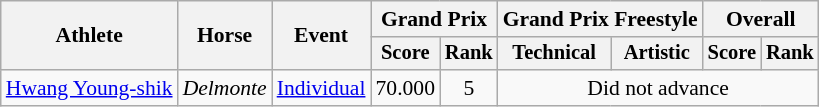<table class=wikitable style="font-size:90%; text-align:center;">
<tr>
<th rowspan=2>Athlete</th>
<th rowspan=2>Horse</th>
<th rowspan=2>Event</th>
<th colspan=2>Grand Prix</th>
<th colspan=2>Grand Prix Freestyle</th>
<th colspan=2>Overall</th>
</tr>
<tr style=font-size:95%>
<th>Score</th>
<th>Rank</th>
<th>Technical</th>
<th>Artistic</th>
<th>Score</th>
<th>Rank</th>
</tr>
<tr>
<td align=left><a href='#'>Hwang Young-shik</a></td>
<td align=left><em>Delmonte</em></td>
<td align=left><a href='#'>Individual</a></td>
<td>70.000</td>
<td>5</td>
<td colspan=4>Did not advance</td>
</tr>
</table>
